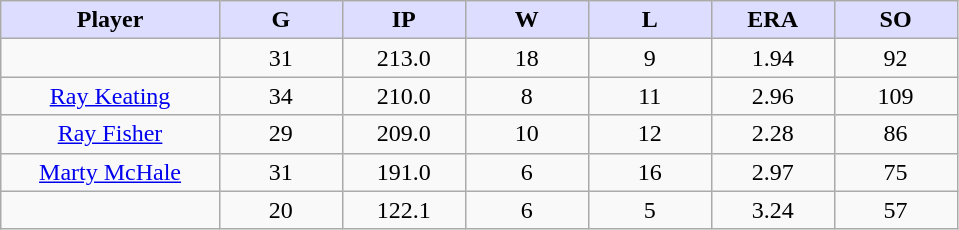<table class="wikitable sortable">
<tr>
<th style="background:#ddf; width:16%;">Player</th>
<th style="background:#ddf; width:9%;">G</th>
<th style="background:#ddf; width:9%;">IP</th>
<th style="background:#ddf; width:9%;">W</th>
<th style="background:#ddf; width:9%;">L</th>
<th style="background:#ddf; width:9%;">ERA</th>
<th style="background:#ddf; width:9%;">SO</th>
</tr>
<tr style="text-align:center;">
<td></td>
<td>31</td>
<td>213.0</td>
<td>18</td>
<td>9</td>
<td>1.94</td>
<td>92</td>
</tr>
<tr style="text-align:center;">
<td><a href='#'>Ray Keating</a></td>
<td>34</td>
<td>210.0</td>
<td>8</td>
<td>11</td>
<td>2.96</td>
<td>109</td>
</tr>
<tr align=center>
<td><a href='#'>Ray Fisher</a></td>
<td>29</td>
<td>209.0</td>
<td>10</td>
<td>12</td>
<td>2.28</td>
<td>86</td>
</tr>
<tr align=center>
<td><a href='#'>Marty McHale</a></td>
<td>31</td>
<td>191.0</td>
<td>6</td>
<td>16</td>
<td>2.97</td>
<td>75</td>
</tr>
<tr align=center>
<td></td>
<td>20</td>
<td>122.1</td>
<td>6</td>
<td>5</td>
<td>3.24</td>
<td>57</td>
</tr>
</table>
